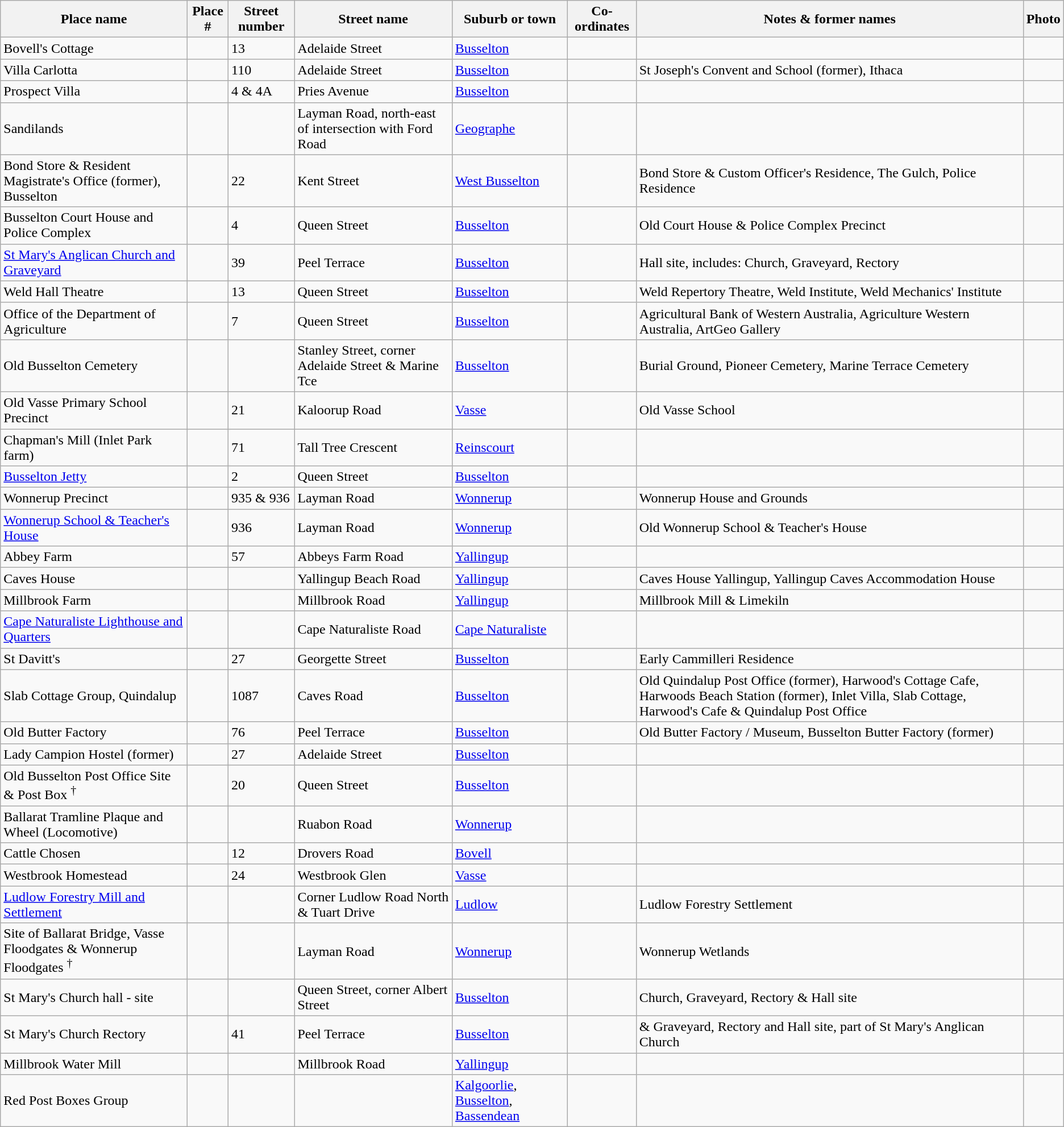<table class="wikitable sortable">
<tr>
<th>Place name</th>
<th>Place #</th>
<th>Street number</th>
<th>Street name</th>
<th>Suburb or town</th>
<th>Co-ordinates</th>
<th class="unsortable">Notes & former names</th>
<th class="unsortable">Photo</th>
</tr>
<tr>
<td>Bovell's Cottage</td>
<td></td>
<td>13</td>
<td>Adelaide Street</td>
<td><a href='#'>Busselton</a></td>
<td></td>
<td></td>
<td></td>
</tr>
<tr>
<td>Villa Carlotta</td>
<td></td>
<td>110</td>
<td>Adelaide Street</td>
<td><a href='#'>Busselton</a></td>
<td></td>
<td>St Joseph's Convent and School (former), Ithaca</td>
<td></td>
</tr>
<tr>
<td>Prospect Villa</td>
<td></td>
<td>4 & 4A</td>
<td>Pries Avenue</td>
<td><a href='#'>Busselton</a></td>
<td></td>
<td></td>
<td></td>
</tr>
<tr>
<td>Sandilands</td>
<td></td>
<td></td>
<td>Layman Road, north-east of intersection with Ford Road</td>
<td><a href='#'>Geographe</a></td>
<td></td>
<td></td>
<td></td>
</tr>
<tr>
<td>Bond Store & Resident Magistrate's Office (former), Busselton</td>
<td></td>
<td>22</td>
<td>Kent Street</td>
<td><a href='#'>West Busselton</a></td>
<td></td>
<td>Bond Store & Custom Officer's Residence, The Gulch, Police Residence</td>
<td></td>
</tr>
<tr>
<td>Busselton Court House and Police Complex</td>
<td></td>
<td>4</td>
<td>Queen Street</td>
<td><a href='#'>Busselton</a></td>
<td></td>
<td>Old Court House & Police Complex Precinct</td>
<td></td>
</tr>
<tr>
<td><a href='#'>St Mary's Anglican Church and Graveyard</a></td>
<td></td>
<td>39</td>
<td>Peel Terrace</td>
<td><a href='#'>Busselton</a></td>
<td></td>
<td>Hall site, includes:  Church, Graveyard, Rectory</td>
<td></td>
</tr>
<tr>
<td>Weld Hall Theatre</td>
<td></td>
<td>13</td>
<td>Queen Street</td>
<td><a href='#'>Busselton</a></td>
<td></td>
<td>Weld Repertory Theatre, Weld Institute, Weld Mechanics' Institute</td>
<td></td>
</tr>
<tr>
<td>Office of the Department of Agriculture</td>
<td></td>
<td>7</td>
<td>Queen Street</td>
<td><a href='#'>Busselton</a></td>
<td></td>
<td>Agricultural Bank of Western Australia, Agriculture Western Australia, ArtGeo Gallery</td>
<td></td>
</tr>
<tr>
<td>Old Busselton Cemetery</td>
<td></td>
<td></td>
<td>Stanley Street, corner Adelaide Street & Marine Tce</td>
<td><a href='#'>Busselton</a></td>
<td></td>
<td>Burial Ground, Pioneer Cemetery, Marine Terrace Cemetery</td>
<td></td>
</tr>
<tr>
<td>Old Vasse Primary School Precinct</td>
<td></td>
<td>21</td>
<td>Kaloorup Road</td>
<td><a href='#'>Vasse</a></td>
<td></td>
<td>Old Vasse School</td>
<td></td>
</tr>
<tr>
<td>Chapman's Mill (Inlet Park farm)</td>
<td></td>
<td>71</td>
<td>Tall Tree Crescent</td>
<td><a href='#'>Reinscourt</a></td>
<td></td>
<td></td>
<td></td>
</tr>
<tr>
<td><a href='#'>Busselton Jetty</a></td>
<td></td>
<td>2</td>
<td>Queen Street</td>
<td><a href='#'>Busselton</a></td>
<td></td>
<td></td>
<td></td>
</tr>
<tr>
<td>Wonnerup Precinct</td>
<td></td>
<td>935 & 936</td>
<td>Layman Road</td>
<td><a href='#'>Wonnerup</a></td>
<td></td>
<td>Wonnerup House and Grounds</td>
<td></td>
</tr>
<tr>
<td><a href='#'>Wonnerup School & Teacher's House</a></td>
<td></td>
<td>936</td>
<td>Layman Road</td>
<td><a href='#'>Wonnerup</a></td>
<td></td>
<td>Old Wonnerup School & Teacher's House</td>
<td></td>
</tr>
<tr>
<td>Abbey Farm</td>
<td></td>
<td>57</td>
<td>Abbeys Farm Road</td>
<td><a href='#'>Yallingup</a></td>
<td></td>
<td></td>
<td></td>
</tr>
<tr>
<td>Caves House</td>
<td></td>
<td></td>
<td>Yallingup Beach Road</td>
<td><a href='#'>Yallingup</a></td>
<td></td>
<td>Caves House Yallingup, Yallingup Caves Accommodation House</td>
<td></td>
</tr>
<tr>
<td>Millbrook Farm</td>
<td></td>
<td></td>
<td>Millbrook Road</td>
<td><a href='#'>Yallingup</a></td>
<td></td>
<td>Millbrook Mill & Limekiln</td>
<td></td>
</tr>
<tr>
<td><a href='#'>Cape Naturaliste Lighthouse and Quarters</a></td>
<td></td>
<td></td>
<td>Cape Naturaliste Road</td>
<td><a href='#'>Cape Naturaliste</a></td>
<td></td>
<td></td>
<td></td>
</tr>
<tr>
<td>St Davitt's</td>
<td></td>
<td>27</td>
<td>Georgette Street</td>
<td><a href='#'>Busselton</a></td>
<td></td>
<td>Early Cammilleri Residence</td>
<td></td>
</tr>
<tr>
<td>Slab Cottage Group, Quindalup</td>
<td></td>
<td>1087</td>
<td>Caves Road</td>
<td><a href='#'>Busselton</a></td>
<td></td>
<td>Old Quindalup Post Office (former), Harwood's Cottage Cafe, Harwoods Beach Station (former), Inlet Villa, Slab Cottage, Harwood's Cafe & Quindalup Post Office</td>
<td></td>
</tr>
<tr>
<td>Old Butter Factory</td>
<td></td>
<td>76</td>
<td>Peel Terrace</td>
<td><a href='#'>Busselton</a></td>
<td></td>
<td>Old Butter Factory / Museum, Busselton Butter Factory (former)</td>
<td></td>
</tr>
<tr>
<td>Lady Campion Hostel (former)</td>
<td></td>
<td>27</td>
<td>Adelaide Street</td>
<td><a href='#'>Busselton</a></td>
<td></td>
<td></td>
<td></td>
</tr>
<tr>
<td>Old Busselton Post Office Site & Post Box <sup>†</sup></td>
<td></td>
<td>20</td>
<td>Queen Street</td>
<td><a href='#'>Busselton</a></td>
<td></td>
<td></td>
<td></td>
</tr>
<tr>
<td>Ballarat Tramline Plaque and Wheel (Locomotive)</td>
<td></td>
<td></td>
<td>Ruabon Road</td>
<td><a href='#'>Wonnerup</a></td>
<td></td>
<td></td>
<td></td>
</tr>
<tr>
<td>Cattle Chosen</td>
<td></td>
<td>12</td>
<td>Drovers Road</td>
<td><a href='#'>Bovell</a></td>
<td></td>
<td></td>
<td></td>
</tr>
<tr>
<td>Westbrook Homestead</td>
<td></td>
<td>24</td>
<td>Westbrook Glen</td>
<td><a href='#'>Vasse</a></td>
<td></td>
<td></td>
<td></td>
</tr>
<tr>
<td><a href='#'>Ludlow Forestry Mill and Settlement</a></td>
<td></td>
<td></td>
<td>Corner Ludlow Road North & Tuart Drive</td>
<td><a href='#'>Ludlow</a></td>
<td></td>
<td>Ludlow Forestry Settlement</td>
<td></td>
</tr>
<tr>
<td>Site of Ballarat Bridge, Vasse Floodgates & Wonnerup Floodgates <sup>†</sup></td>
<td></td>
<td></td>
<td>Layman Road</td>
<td><a href='#'>Wonnerup</a></td>
<td></td>
<td>Wonnerup Wetlands</td>
<td></td>
</tr>
<tr>
<td>St Mary's Church hall - site</td>
<td></td>
<td></td>
<td>Queen Street, corner Albert Street</td>
<td><a href='#'>Busselton</a></td>
<td></td>
<td>Church, Graveyard, Rectory & Hall site</td>
<td></td>
</tr>
<tr>
<td>St Mary's Church Rectory</td>
<td></td>
<td>41</td>
<td>Peel Terrace</td>
<td><a href='#'>Busselton</a></td>
<td></td>
<td>& Graveyard, Rectory and Hall site, part of St Mary's Anglican Church</td>
<td></td>
</tr>
<tr>
<td>Millbrook Water Mill</td>
<td></td>
<td></td>
<td>Millbrook Road</td>
<td><a href='#'>Yallingup</a></td>
<td></td>
<td></td>
<td></td>
</tr>
<tr>
<td>Red Post Boxes Group</td>
<td></td>
<td></td>
<td></td>
<td><a href='#'>Kalgoorlie</a>, <a href='#'>Busselton</a>, <a href='#'>Bassendean</a></td>
<td></td>
<td></td>
<td></td>
</tr>
</table>
